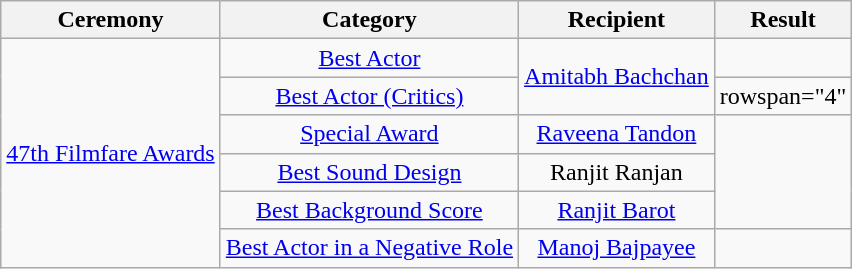<table class="wikitable">
<tr>
<th>Ceremony</th>
<th>Category</th>
<th>Recipient</th>
<th>Result</th>
</tr>
<tr>
<td rowspan="6" align="center"><a href='#'>47th Filmfare Awards</a></td>
<td align="center"><a href='#'>Best Actor</a></td>
<td rowspan="2" align="center"><a href='#'>Amitabh Bachchan</a></td>
<td></td>
</tr>
<tr>
<td align="center"><a href='#'>Best Actor (Critics)</a></td>
<td>rowspan="4" </td>
</tr>
<tr>
<td align="center"><a href='#'>Special Award</a></td>
<td align="center"><a href='#'>Raveena Tandon</a></td>
</tr>
<tr>
<td align="center"><a href='#'>Best Sound Design</a></td>
<td align="center">Ranjit Ranjan</td>
</tr>
<tr>
<td align="center"><a href='#'>Best Background Score</a></td>
<td align="center"><a href='#'>Ranjit Barot</a></td>
</tr>
<tr>
<td align="center"><a href='#'>Best Actor in a Negative Role</a></td>
<td align="center"><a href='#'>Manoj Bajpayee</a></td>
<td></td>
</tr>
</table>
